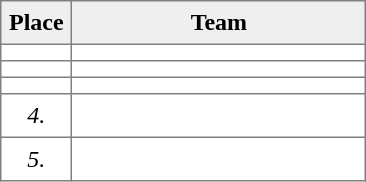<table style=border-collapse:collapse border=1 cellspacing=0 cellpadding=5>
<tr align=center bgcolor=#efefef>
<th width=35>Place</th>
<th width=185>Team</th>
</tr>
<tr align=center>
<td></td>
<td style="text-align:left;"></td>
</tr>
<tr align=center>
<td></td>
<td style="text-align:left;"></td>
</tr>
<tr align=center>
<td></td>
<td style="text-align:left;"></td>
</tr>
<tr align=center>
<td><em>4.</em></td>
<td style="text-align:left;"></td>
</tr>
<tr align=center>
<td><em>5.</em></td>
<td style="text-align:left;"><br></td>
</tr>
</table>
